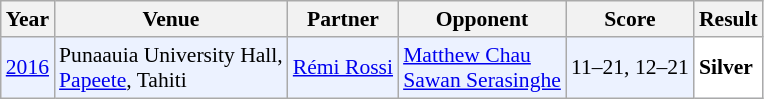<table class="sortable wikitable" style="font-size: 90%;">
<tr>
<th>Year</th>
<th>Venue</th>
<th>Partner</th>
<th>Opponent</th>
<th>Score</th>
<th>Result</th>
</tr>
<tr style="background:#ECF2FF">
<td align="center"><a href='#'>2016</a></td>
<td align="left">Punaauia University Hall,<br><a href='#'>Papeete</a>, Tahiti</td>
<td align="left"> <a href='#'>Rémi Rossi</a></td>
<td align="left"> <a href='#'>Matthew Chau</a><br> <a href='#'>Sawan Serasinghe</a></td>
<td align="left">11–21, 12–21</td>
<td style="text-align:left; background:white"> <strong>Silver</strong></td>
</tr>
</table>
